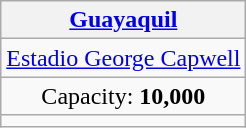<table class="wikitable" style="text-align:center">
<tr>
<th><a href='#'>Guayaquil</a></th>
</tr>
<tr>
<td><a href='#'>Estadio George Capwell</a></td>
</tr>
<tr>
<td>Capacity: <strong>10,000</strong></td>
</tr>
<tr>
<td></td>
</tr>
</table>
